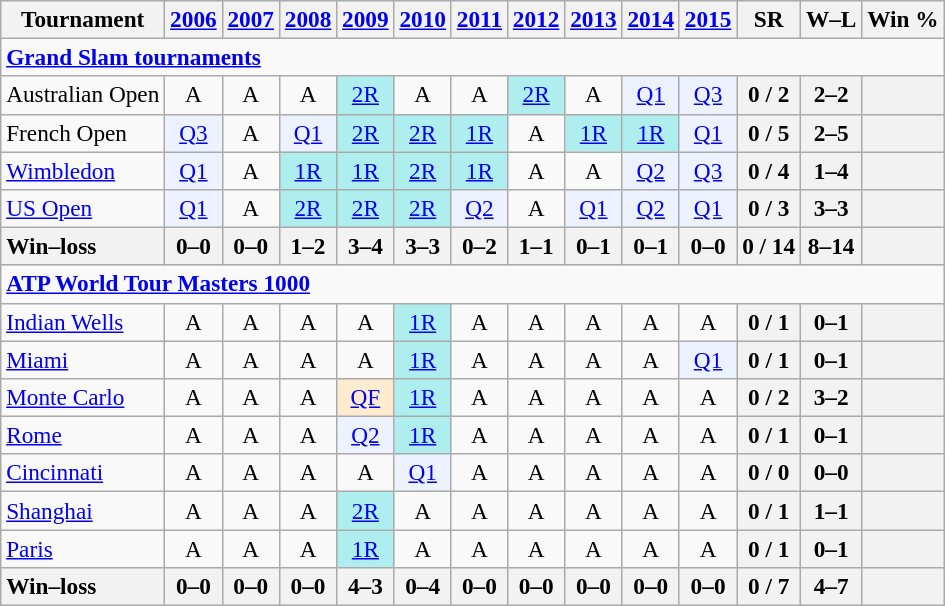<table class=wikitable style=text-align:center;font-size:97%>
<tr>
<th>Tournament</th>
<th><a href='#'>2006</a></th>
<th><a href='#'>2007</a></th>
<th><a href='#'>2008</a></th>
<th><a href='#'>2009</a></th>
<th><a href='#'>2010</a></th>
<th><a href='#'>2011</a></th>
<th><a href='#'>2012</a></th>
<th><a href='#'>2013</a></th>
<th><a href='#'>2014</a></th>
<th><a href='#'>2015</a></th>
<th>SR</th>
<th>W–L</th>
<th>Win %</th>
</tr>
<tr>
<td colspan=19 align=left><strong><a href='#'>Grand Slam tournaments</a></strong></td>
</tr>
<tr>
<td align=left>Australian Open</td>
<td>A</td>
<td>A</td>
<td>A</td>
<td bgcolor=afeeee><a href='#'>2R</a></td>
<td>A</td>
<td>A</td>
<td bgcolor=afeeee><a href='#'>2R</a></td>
<td>A</td>
<td bgcolor=ecf2ff><a href='#'>Q1</a></td>
<td bgcolor=ecf2ff><a href='#'>Q3</a></td>
<th>0 / 2</th>
<th>2–2</th>
<th></th>
</tr>
<tr>
<td align=left>French Open</td>
<td bgcolor=ecf2ff><a href='#'>Q3</a></td>
<td>A</td>
<td bgcolor=ecf2ff><a href='#'>Q1</a></td>
<td bgcolor=afeeee><a href='#'>2R</a></td>
<td bgcolor=afeeee><a href='#'>2R</a></td>
<td bgcolor=afeeee><a href='#'>1R</a></td>
<td>A</td>
<td bgcolor=afeeee><a href='#'>1R</a></td>
<td bgcolor=afeeee><a href='#'>1R</a></td>
<td bgcolor=ecf2ff><a href='#'>Q1</a></td>
<th>0 / 5</th>
<th>2–5</th>
<th></th>
</tr>
<tr>
<td align=left><a href='#'>Wimbledon</a></td>
<td bgcolor=ecf2ff><a href='#'>Q1</a></td>
<td>A</td>
<td bgcolor=afeeee><a href='#'>1R</a></td>
<td bgcolor=afeeee><a href='#'>1R</a></td>
<td bgcolor=afeeee><a href='#'>2R</a></td>
<td bgcolor=afeeee><a href='#'>1R</a></td>
<td>A</td>
<td>A</td>
<td bgcolor=ecf2ff><a href='#'>Q2</a></td>
<td bgcolor=ecf2ff><a href='#'>Q3</a></td>
<th>0 / 4</th>
<th>1–4</th>
<th></th>
</tr>
<tr>
<td align=left><a href='#'>US Open</a></td>
<td bgcolor=ecf2ff><a href='#'>Q1</a></td>
<td>A</td>
<td bgcolor=afeeee><a href='#'>2R</a></td>
<td bgcolor=afeeee><a href='#'>2R</a></td>
<td bgcolor=afeeee><a href='#'>2R</a></td>
<td bgcolor=ecf2ff><a href='#'>Q2</a></td>
<td>A</td>
<td bgcolor=ecf2ff><a href='#'>Q1</a></td>
<td bgcolor=ecf2ff><a href='#'>Q2</a></td>
<td bgcolor=ecf2ff><a href='#'>Q1</a></td>
<th>0 / 3</th>
<th>3–3</th>
<th></th>
</tr>
<tr>
<th style=text-align:left>Win–loss</th>
<th>0–0</th>
<th>0–0</th>
<th>1–2</th>
<th>3–4</th>
<th>3–3</th>
<th>0–2</th>
<th>1–1</th>
<th>0–1</th>
<th>0–1</th>
<th>0–0</th>
<th>0 / 14</th>
<th>8–14</th>
<th></th>
</tr>
<tr>
<td colspan=20 style=text-align:left><strong><a href='#'>ATP World Tour Masters 1000</a></strong></td>
</tr>
<tr>
<td align=left><a href='#'>Indian Wells</a></td>
<td>A</td>
<td>A</td>
<td>A</td>
<td>A</td>
<td bgcolor=afeeee><a href='#'>1R</a></td>
<td>A</td>
<td>A</td>
<td>A</td>
<td>A</td>
<td>A</td>
<th>0 / 1</th>
<th>0–1</th>
<th></th>
</tr>
<tr>
<td align=left><a href='#'>Miami</a></td>
<td>A</td>
<td>A</td>
<td>A</td>
<td>A</td>
<td bgcolor=afeeee><a href='#'>1R</a></td>
<td>A</td>
<td>A</td>
<td>A</td>
<td>A</td>
<td bgcolor=ecf2ff><a href='#'>Q1</a></td>
<th>0 / 1</th>
<th>0–1</th>
<th></th>
</tr>
<tr>
<td align=left><a href='#'>Monte Carlo</a></td>
<td>A</td>
<td>A</td>
<td>A</td>
<td bgcolor=ffebcd><a href='#'>QF</a></td>
<td bgcolor=afeeee><a href='#'>1R</a></td>
<td>A</td>
<td>A</td>
<td>A</td>
<td>A</td>
<td>A</td>
<th>0 / 2</th>
<th>3–2</th>
<th></th>
</tr>
<tr>
<td align=left><a href='#'>Rome</a></td>
<td>A</td>
<td>A</td>
<td>A</td>
<td bgcolor=ecf2ff><a href='#'>Q2</a></td>
<td bgcolor=afeeee><a href='#'>1R</a></td>
<td>A</td>
<td>A</td>
<td>A</td>
<td>A</td>
<td>A</td>
<th>0 / 1</th>
<th>0–1</th>
<th></th>
</tr>
<tr>
<td align=left><a href='#'>Cincinnati</a></td>
<td>A</td>
<td>A</td>
<td>A</td>
<td>A</td>
<td bgcolor=ecf2ff><a href='#'>Q1</a></td>
<td>A</td>
<td>A</td>
<td>A</td>
<td>A</td>
<td>A</td>
<th>0 / 0</th>
<th>0–0</th>
<th></th>
</tr>
<tr>
<td align=left><a href='#'>Shanghai</a></td>
<td>A</td>
<td>A</td>
<td>A</td>
<td bgcolor=afeeee><a href='#'>2R</a></td>
<td>A</td>
<td>A</td>
<td>A</td>
<td>A</td>
<td>A</td>
<td>A</td>
<th>0 / 1</th>
<th>1–1</th>
<th></th>
</tr>
<tr>
<td align=left><a href='#'>Paris</a></td>
<td>A</td>
<td>A</td>
<td>A</td>
<td bgcolor=afeeee><a href='#'>1R</a></td>
<td>A</td>
<td>A</td>
<td>A</td>
<td>A</td>
<td>A</td>
<td>A</td>
<th>0 / 1</th>
<th>0–1</th>
<th></th>
</tr>
<tr>
<th style=text-align:left>Win–loss</th>
<th>0–0</th>
<th>0–0</th>
<th>0–0</th>
<th>4–3</th>
<th>0–4</th>
<th>0–0</th>
<th>0–0</th>
<th>0–0</th>
<th>0–0</th>
<th>0–0</th>
<th>0 / 7</th>
<th>4–7</th>
<th></th>
</tr>
</table>
